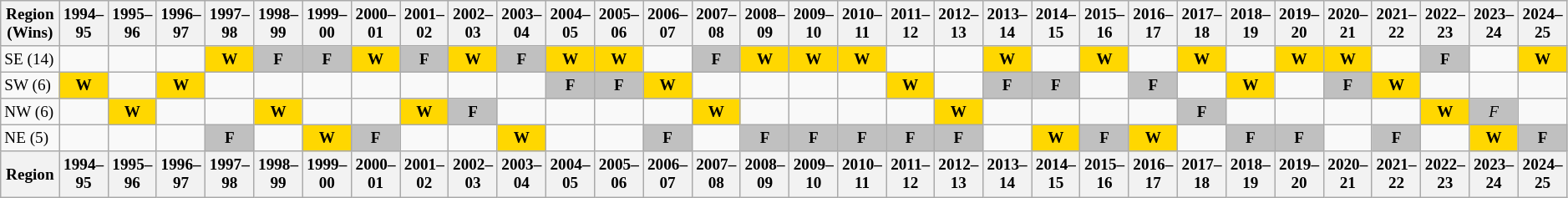<table class="wikitable" style="text-align:center; font-size:80%;">
<tr>
<th>Region (Wins)</th>
<th>1994–95</th>
<th>1995–96</th>
<th>1996–97</th>
<th>1997–98</th>
<th>1998–99</th>
<th>1999–00</th>
<th>2000–01</th>
<th>2001–02</th>
<th>2002–03</th>
<th>2003–04</th>
<th>2004–05</th>
<th>2005–06</th>
<th>2006–07</th>
<th>2007–08</th>
<th>2008–09</th>
<th>2009–10</th>
<th>2010–11</th>
<th>2011–12</th>
<th>2012–13</th>
<th>2013–14</th>
<th>2014–15</th>
<th>2015–16</th>
<th>2016–17</th>
<th>2017–18</th>
<th>2018–19</th>
<th>2019–20</th>
<th>2020–21</th>
<th>2021–22</th>
<th>2022–23</th>
<th>2023–24</th>
<th>2024–25</th>
</tr>
<tr>
<td align=left>SE (14)</td>
<td></td>
<td></td>
<td></td>
<td bgcolor="gold"><strong>W</strong></td>
<td bgcolor="silver"><strong>F</strong></td>
<td bgcolor="silver"><strong>F</strong></td>
<td bgcolor="gold"><strong>W</strong></td>
<td bgcolor="silver"><strong>F</strong></td>
<td bgcolor="gold"><strong>W</strong></td>
<td bgcolor="silver"><strong>F</strong></td>
<td bgcolor="gold"><strong>W</strong></td>
<td bgcolor="gold"><strong>W</strong></td>
<td></td>
<td bgcolor="silver"><strong>F</strong></td>
<td bgcolor="gold"><strong>W</strong></td>
<td bgcolor="gold"><strong>W</strong></td>
<td bgcolor="gold"><strong>W</strong></td>
<td></td>
<td></td>
<td bgcolor="gold"><strong>W</strong></td>
<td></td>
<td bgcolor="gold"><strong>W</strong></td>
<td></td>
<td bgcolor="gold"><strong>W</strong></td>
<td></td>
<td bgcolor="gold"><strong>W</strong></td>
<td bgcolor="gold"><strong>W</strong></td>
<td></td>
<td bgcolor="silver"><strong>F</strong></td>
<td></td>
<td bgcolor="gold"><strong>W</strong></td>
</tr>
<tr>
<td align=left>SW (6)</td>
<td bgcolor="gold"><strong>W</strong></td>
<td></td>
<td bgcolor="gold"><strong>W</strong></td>
<td></td>
<td></td>
<td></td>
<td></td>
<td></td>
<td></td>
<td></td>
<td bgcolor="silver"><strong>F</strong></td>
<td bgcolor="silver"><strong>F</strong></td>
<td bgcolor="gold"><strong>W</strong></td>
<td></td>
<td></td>
<td></td>
<td></td>
<td bgcolor="gold"><strong>W</strong></td>
<td></td>
<td bgcolor="silver"><strong>F</strong></td>
<td bgcolor="silver"><strong>F</strong></td>
<td></td>
<td bgcolor="silver"><strong>F</strong></td>
<td></td>
<td bgcolor="gold"><strong>W</strong></td>
<td></td>
<td bgcolor="silver"><strong>F</strong></td>
<td bgcolor="gold"><strong>W</strong></td>
<td></td>
<td></td>
<td></td>
</tr>
<tr>
<td align=left>NW (6)</td>
<td></td>
<td bgcolor="gold"><strong>W</strong></td>
<td></td>
<td></td>
<td bgcolor="gold"><strong>W</strong></td>
<td></td>
<td></td>
<td bgcolor="gold"><strong>W</strong></td>
<td bgcolor="silver"><strong>F</strong></td>
<td></td>
<td></td>
<td></td>
<td></td>
<td bgcolor="gold"><strong>W</strong></td>
<td></td>
<td></td>
<td></td>
<td></td>
<td bgcolor="gold"><strong>W</strong></td>
<td></td>
<td></td>
<td></td>
<td></td>
<td bgcolor="silver"><strong>F</strong></td>
<td></td>
<td></td>
<td></td>
<td></td>
<td bgcolor="gold"><strong>W</strong></td>
<td bgcolor="silver"><em>F</em></td>
<td></td>
</tr>
<tr>
<td align=left>NE (5)</td>
<td></td>
<td></td>
<td></td>
<td bgcolor="silver"><strong>F</strong></td>
<td></td>
<td bgcolor="gold"><strong>W</strong></td>
<td bgcolor="silver"><strong>F</strong></td>
<td></td>
<td></td>
<td bgcolor="gold"><strong>W</strong></td>
<td></td>
<td></td>
<td bgcolor="silver"><strong>F</strong></td>
<td></td>
<td bgcolor="silver"><strong>F</strong></td>
<td bgcolor="silver"><strong>F</strong></td>
<td bgcolor="silver"><strong>F</strong></td>
<td bgcolor="silver"><strong>F</strong></td>
<td bgcolor="silver"><strong>F</strong></td>
<td></td>
<td bgcolor="gold"><strong>W</strong></td>
<td bgcolor="silver"><strong>F</strong></td>
<td bgcolor="gold"><strong>W</strong></td>
<td></td>
<td bgcolor="silver"><strong>F</strong></td>
<td bgcolor="silver"><strong>F</strong></td>
<td></td>
<td bgcolor="silver"><strong>F</strong></td>
<td></td>
<td bgcolor="Gold"><strong>W</strong></td>
<td bgcolor="silver"><strong>F</strong></td>
</tr>
<tr>
<th>Region</th>
<th>1994–95</th>
<th>1995–96</th>
<th>1996–97</th>
<th>1997–98</th>
<th>1998–99</th>
<th>1999–00</th>
<th>2000–01</th>
<th>2001–02</th>
<th>2002–03</th>
<th>2003–04</th>
<th>2004–05</th>
<th>2005–06</th>
<th>2006–07</th>
<th>2007–08</th>
<th>2008–09</th>
<th>2009–10</th>
<th>2010–11</th>
<th>2011–12</th>
<th>2012–13</th>
<th>2013–14</th>
<th>2014–15</th>
<th>2015–16</th>
<th>2016–17</th>
<th>2017–18</th>
<th>2018–19</th>
<th>2019–20</th>
<th>2020–21</th>
<th>2021–22</th>
<th>2022–23</th>
<th>2023–24</th>
<th>2024–25</th>
</tr>
</table>
